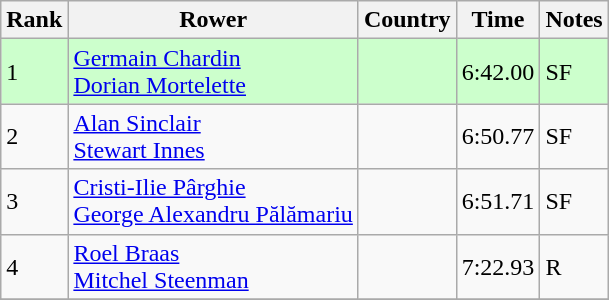<table class="wikitable">
<tr>
<th>Rank</th>
<th>Rower</th>
<th>Country</th>
<th>Time</th>
<th>Notes</th>
</tr>
<tr bgcolor=ccffcc>
<td>1</td>
<td><a href='#'>Germain Chardin</a><br><a href='#'>Dorian Mortelette</a></td>
<td></td>
<td>6:42.00</td>
<td>SF</td>
</tr>
<tr -bgcolor=ccffcc>
<td>2</td>
<td><a href='#'>Alan Sinclair</a><br><a href='#'>Stewart Innes</a></td>
<td></td>
<td>6:50.77</td>
<td>SF</td>
</tr>
<tr -bgcolor=ccffcc>
<td>3</td>
<td><a href='#'>Cristi-Ilie Pârghie</a><br><a href='#'>George Alexandru Pălămariu</a></td>
<td></td>
<td>6:51.71</td>
<td>SF</td>
</tr>
<tr>
<td>4</td>
<td><a href='#'>Roel Braas</a><br><a href='#'>Mitchel Steenman</a></td>
<td></td>
<td>7:22.93</td>
<td>R</td>
</tr>
<tr>
</tr>
</table>
